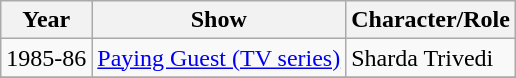<table class="wikitable sortable">
<tr>
<th>Year</th>
<th>Show</th>
<th>Character/Role</th>
</tr>
<tr>
<td>1985-86</td>
<td><a href='#'>Paying Guest (TV series)</a></td>
<td>Sharda Trivedi</td>
</tr>
<tr>
</tr>
</table>
